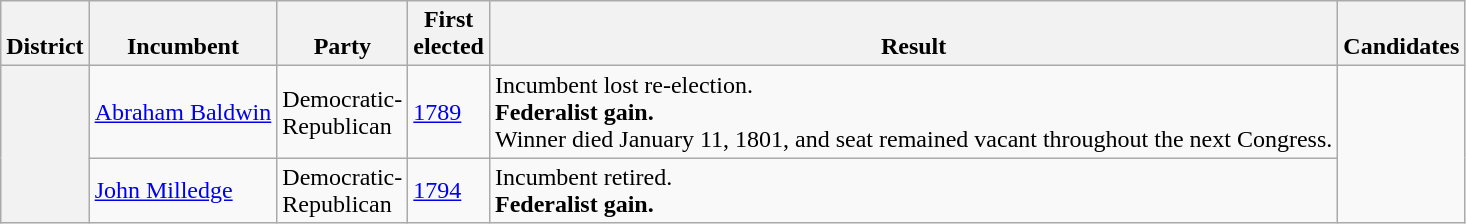<table class=wikitable>
<tr valign=bottom>
<th>District</th>
<th>Incumbent</th>
<th>Party</th>
<th>First<br>elected</th>
<th>Result</th>
<th>Candidates</th>
</tr>
<tr>
<th rowspan=2><br></th>
<td><a href='#'>Abraham Baldwin</a></td>
<td>Democratic-<br>Republican</td>
<td><a href='#'>1789</a></td>
<td>Incumbent lost re-election.<br><strong>Federalist gain.</strong><br>Winner died January 11, 1801, and seat remained vacant throughout the next Congress.</td>
<td rowspan=2 nowrap></td>
</tr>
<tr>
<td><a href='#'>John Milledge</a></td>
<td>Democratic-<br>Republican</td>
<td><a href='#'>1794</a></td>
<td>Incumbent retired.<br><strong>Federalist gain.</strong></td>
</tr>
</table>
